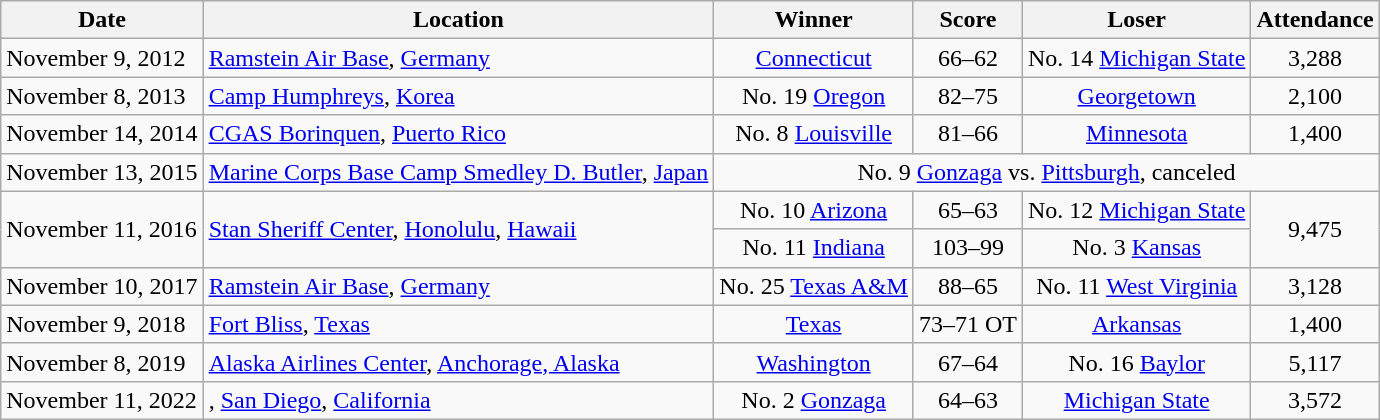<table class="wikitable">
<tr>
<th>Date</th>
<th>Location</th>
<th>Winner</th>
<th>Score</th>
<th>Loser</th>
<th>Attendance</th>
</tr>
<tr>
<td>November 9, 2012</td>
<td><a href='#'>Ramstein Air Base</a>, <a href='#'>Germany</a></td>
<td align=center><a href='#'>Connecticut</a></td>
<td align=center>66–62</td>
<td align=center>No. 14 <a href='#'>Michigan State</a></td>
<td align=center>3,288</td>
</tr>
<tr>
<td>November 8, 2013</td>
<td><a href='#'>Camp Humphreys</a>, <a href='#'>Korea</a></td>
<td align=center>No. 19 <a href='#'>Oregon</a></td>
<td align=center>82–75</td>
<td align=center><a href='#'>Georgetown</a></td>
<td align=center>2,100</td>
</tr>
<tr>
<td>November 14, 2014</td>
<td><a href='#'>CGAS Borinquen</a>, <a href='#'>Puerto Rico</a></td>
<td align=center>No. 8 <a href='#'>Louisville</a></td>
<td align=center>81–66</td>
<td align=center><a href='#'>Minnesota</a></td>
<td align=center>1,400</td>
</tr>
<tr>
<td>November 13, 2015</td>
<td><a href='#'>Marine Corps Base Camp Smedley D. Butler</a>, <a href='#'>Japan</a></td>
<td colspan=4 align=center>No. 9 <a href='#'>Gonzaga</a> vs. <a href='#'>Pittsburgh</a>, canceled</td>
</tr>
<tr>
<td rowspan="2">November 11, 2016</td>
<td rowspan="2"><a href='#'>Stan Sheriff Center</a>, <a href='#'>Honolulu</a>, <a href='#'>Hawaii</a></td>
<td align=center>No. 10 <a href='#'>Arizona</a></td>
<td align=center>65–63</td>
<td align=center>No. 12 <a href='#'>Michigan State</a></td>
<td align=center rowspan="2">9,475</td>
</tr>
<tr>
<td align=center>No. 11 <a href='#'>Indiana</a></td>
<td align=center>103–99</td>
<td align=center>No. 3 <a href='#'>Kansas</a></td>
</tr>
<tr>
<td>November 10, 2017</td>
<td><a href='#'>Ramstein Air Base</a>, <a href='#'>Germany</a></td>
<td align=center>No. 25 <a href='#'>Texas A&M</a></td>
<td align=center>88–65</td>
<td align=center>No. 11 <a href='#'>West Virginia</a></td>
<td align=center>3,128</td>
</tr>
<tr>
<td>November 9, 2018</td>
<td><a href='#'>Fort Bliss</a>, <a href='#'>Texas</a></td>
<td align=center><a href='#'>Texas</a></td>
<td align=center>73–71 OT</td>
<td align=center><a href='#'>Arkansas</a></td>
<td align=center>1,400</td>
</tr>
<tr>
<td>November 8, 2019</td>
<td><a href='#'>Alaska Airlines Center</a>, <a href='#'>Anchorage, Alaska</a></td>
<td align=center><a href='#'>Washington</a></td>
<td align=center>67–64</td>
<td align=center>No. 16 <a href='#'>Baylor</a></td>
<td align=center>5,117</td>
</tr>
<tr>
<td>November 11, 2022</td>
<td>, <a href='#'>San Diego</a>, <a href='#'>California</a></td>
<td align=center>No. 2 <a href='#'>Gonzaga</a></td>
<td align=center>64–63</td>
<td align=center><a href='#'>Michigan State</a></td>
<td align=center>3,572</td>
</tr>
</table>
